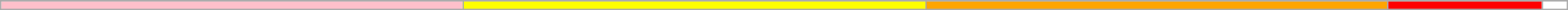<table class="wikitable" border="1" style="margin:1em auto;">
<tr>
</tr>
<tr>
<td style="background:pink; padding-left: 1em;" width="30%"></td>
<td style="background:yellow; padding-left: 1em;" width="30%"></td>
<td style="background:orange; padding-left: 1em;" width="30%"></td>
<td style="background:red; padding-left: 1em;" width="30%"></td>
<td style="background:white; padding-left: 1em;" width="30%"></td>
</tr>
</table>
